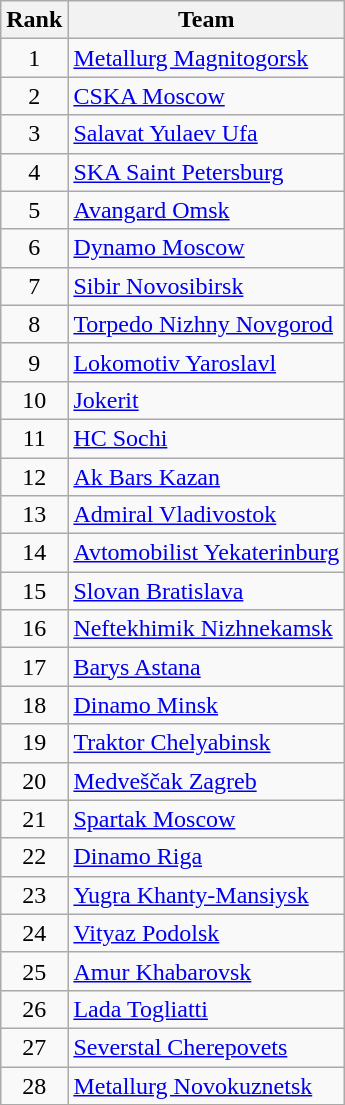<table class="wikitable">
<tr>
<th align="center">Rank</th>
<th>Team</th>
</tr>
<tr>
<td rowspan="1" align="center">1</td>
<td> <a href='#'>Metallurg Magnitogorsk</a></td>
</tr>
<tr>
<td rowspan="1" align="center">2</td>
<td> <a href='#'>CSKA Moscow</a></td>
</tr>
<tr>
<td rowspan="1" align="center">3</td>
<td> <a href='#'>Salavat Yulaev Ufa</a></td>
</tr>
<tr>
<td rowspan="1" align="center">4</td>
<td> <a href='#'>SKA Saint Petersburg</a></td>
</tr>
<tr>
<td rowspan="1" align="center">5</td>
<td> <a href='#'>Avangard Omsk</a></td>
</tr>
<tr>
<td rowspan="1" align="center">6</td>
<td> <a href='#'>Dynamo Moscow</a></td>
</tr>
<tr>
<td rowspan="1" align="center">7</td>
<td> <a href='#'>Sibir Novosibirsk</a></td>
</tr>
<tr>
<td rowspan="1" align="center">8</td>
<td> <a href='#'>Torpedo Nizhny Novgorod</a></td>
</tr>
<tr>
<td rowspan="1" align="center">9</td>
<td> <a href='#'>Lokomotiv Yaroslavl</a></td>
</tr>
<tr>
<td rowspan="1" align="center">10</td>
<td> <a href='#'>Jokerit</a></td>
</tr>
<tr>
<td rowspan="1" align="center">11</td>
<td> <a href='#'>HC Sochi</a></td>
</tr>
<tr>
<td rowspan="1" align="center">12</td>
<td> <a href='#'>Ak Bars Kazan</a></td>
</tr>
<tr>
<td rowspan="1" align="center">13</td>
<td> <a href='#'>Admiral Vladivostok</a></td>
</tr>
<tr>
<td rowspan="1" align="center">14</td>
<td> <a href='#'>Avtomobilist Yekaterinburg</a></td>
</tr>
<tr>
<td rowspan="1" align="center">15</td>
<td> <a href='#'>Slovan Bratislava</a></td>
</tr>
<tr>
<td rowspan="1" align="center">16</td>
<td> <a href='#'>Neftekhimik Nizhnekamsk</a></td>
</tr>
<tr>
<td rowspan="1" align="center">17</td>
<td> <a href='#'>Barys Astana</a></td>
</tr>
<tr>
<td rowspan="1" align="center">18</td>
<td> <a href='#'>Dinamo Minsk</a></td>
</tr>
<tr>
<td rowspan="1" align="center">19</td>
<td> <a href='#'>Traktor Chelyabinsk</a></td>
</tr>
<tr>
<td rowspan="1" align="center">20</td>
<td> <a href='#'>Medveščak Zagreb</a></td>
</tr>
<tr>
<td rowspan="1" align="center">21</td>
<td> <a href='#'>Spartak Moscow</a></td>
</tr>
<tr>
<td rowspan="1" align="center">22</td>
<td> <a href='#'>Dinamo Riga</a></td>
</tr>
<tr>
<td rowspan="1" align="center">23</td>
<td> <a href='#'>Yugra Khanty-Mansiysk</a></td>
</tr>
<tr>
<td rowspan="1" align="center">24</td>
<td> <a href='#'>Vityaz Podolsk</a></td>
</tr>
<tr>
<td rowspan="1" align="center">25</td>
<td> <a href='#'>Amur Khabarovsk</a></td>
</tr>
<tr>
<td rowspan="1" align="center">26</td>
<td> <a href='#'>Lada Togliatti</a></td>
</tr>
<tr>
<td rowspan="1" align="center">27</td>
<td> <a href='#'>Severstal Cherepovets</a></td>
</tr>
<tr>
<td rowspan="1" align="center">28</td>
<td> <a href='#'>Metallurg Novokuznetsk</a></td>
</tr>
</table>
